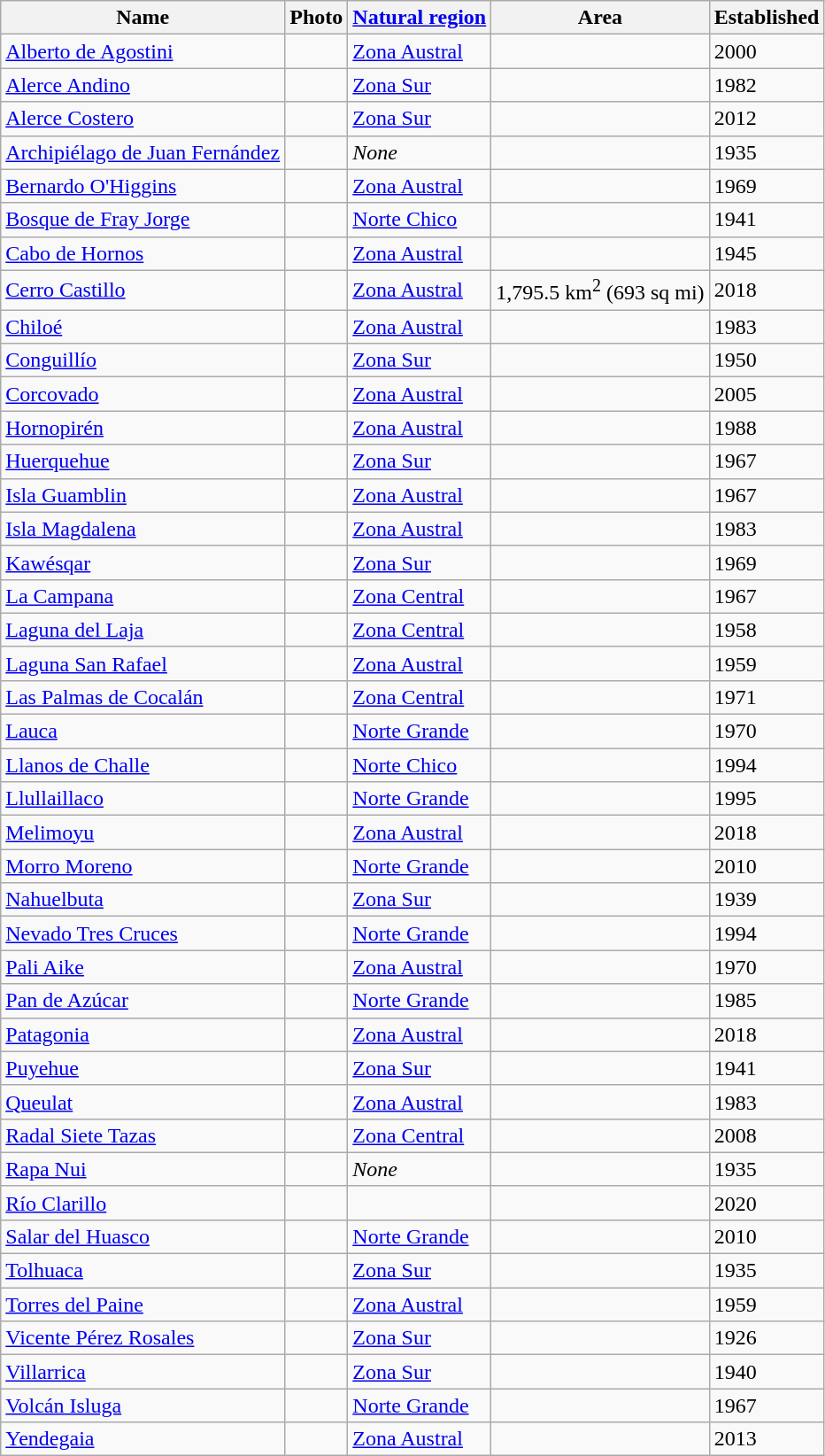<table class="wikitable sortable">
<tr>
<th>Name</th>
<th class="unsortable">Photo</th>
<th><a href='#'>Natural region</a></th>
<th>Area</th>
<th>Established</th>
</tr>
<tr>
<td><a href='#'>Alberto de Agostini</a></td>
<td></td>
<td><a href='#'>Zona Austral</a></td>
<td></td>
<td>2000</td>
</tr>
<tr>
<td><a href='#'>Alerce Andino</a></td>
<td></td>
<td><a href='#'>Zona Sur</a></td>
<td></td>
<td>1982</td>
</tr>
<tr>
<td><a href='#'>Alerce Costero</a></td>
<td></td>
<td><a href='#'>Zona Sur</a></td>
<td></td>
<td>2012</td>
</tr>
<tr>
<td><a href='#'>Archipiélago de Juan Fernández</a></td>
<td></td>
<td><em>None</em></td>
<td></td>
<td>1935</td>
</tr>
<tr>
<td><a href='#'>Bernardo O'Higgins</a></td>
<td></td>
<td><a href='#'>Zona Austral</a></td>
<td></td>
<td>1969</td>
</tr>
<tr>
<td><a href='#'> Bosque de Fray Jorge</a></td>
<td></td>
<td><a href='#'>Norte Chico</a></td>
<td></td>
<td>1941</td>
</tr>
<tr>
<td><a href='#'>Cabo de Hornos</a></td>
<td></td>
<td><a href='#'>Zona Austral</a></td>
<td></td>
<td>1945</td>
</tr>
<tr>
<td><a href='#'>Cerro Castillo</a></td>
<td></td>
<td><a href='#'>Zona Austral</a></td>
<td>1,795.5 km<sup>2</sup> (693 sq mi)</td>
<td>2018</td>
</tr>
<tr>
<td><a href='#'>Chiloé</a></td>
<td></td>
<td><a href='#'>Zona Austral</a></td>
<td></td>
<td>1983</td>
</tr>
<tr>
<td><a href='#'>Conguillío</a></td>
<td></td>
<td><a href='#'>Zona Sur</a></td>
<td></td>
<td>1950</td>
</tr>
<tr>
<td><a href='#'>Corcovado</a></td>
<td></td>
<td><a href='#'>Zona Austral</a></td>
<td></td>
<td>2005</td>
</tr>
<tr>
<td><a href='#'>Hornopirén</a></td>
<td></td>
<td><a href='#'>Zona Austral</a></td>
<td></td>
<td>1988</td>
</tr>
<tr>
<td><a href='#'>Huerquehue</a></td>
<td></td>
<td><a href='#'>Zona Sur</a></td>
<td></td>
<td>1967</td>
</tr>
<tr>
<td><a href='#'>Isla Guamblin</a></td>
<td></td>
<td><a href='#'>Zona Austral</a></td>
<td></td>
<td>1967</td>
</tr>
<tr>
<td><a href='#'>Isla Magdalena</a></td>
<td></td>
<td><a href='#'>Zona Austral</a></td>
<td></td>
<td>1983</td>
</tr>
<tr>
<td><a href='#'>Kawésqar</a></td>
<td></td>
<td><a href='#'>Zona Sur</a></td>
<td></td>
<td>1969</td>
</tr>
<tr>
<td><a href='#'>La Campana</a></td>
<td></td>
<td><a href='#'>Zona Central</a></td>
<td></td>
<td>1967</td>
</tr>
<tr>
<td><a href='#'>Laguna del Laja</a></td>
<td></td>
<td><a href='#'>Zona Central</a></td>
<td></td>
<td>1958</td>
</tr>
<tr>
<td><a href='#'>Laguna San Rafael</a></td>
<td></td>
<td><a href='#'>Zona Austral</a></td>
<td></td>
<td>1959</td>
</tr>
<tr>
<td><a href='#'>Las Palmas de Cocalán</a></td>
<td></td>
<td><a href='#'>Zona Central</a></td>
<td></td>
<td>1971</td>
</tr>
<tr>
<td><a href='#'>Lauca</a></td>
<td></td>
<td><a href='#'>Norte Grande</a></td>
<td></td>
<td>1970</td>
</tr>
<tr>
<td><a href='#'>Llanos de Challe</a></td>
<td></td>
<td><a href='#'>Norte Chico</a></td>
<td></td>
<td>1994</td>
</tr>
<tr>
<td><a href='#'>Llullaillaco</a></td>
<td></td>
<td><a href='#'>Norte Grande</a></td>
<td></td>
<td>1995</td>
</tr>
<tr>
<td><a href='#'>Melimoyu</a></td>
<td></td>
<td><a href='#'>Zona Austral</a></td>
<td></td>
<td>2018</td>
</tr>
<tr>
<td><a href='#'>Morro Moreno</a></td>
<td></td>
<td><a href='#'>Norte Grande</a></td>
<td></td>
<td>2010</td>
</tr>
<tr>
<td><a href='#'>Nahuelbuta</a></td>
<td></td>
<td><a href='#'>Zona Sur</a></td>
<td></td>
<td>1939</td>
</tr>
<tr>
<td><a href='#'>Nevado Tres Cruces</a></td>
<td></td>
<td><a href='#'>Norte Grande</a></td>
<td></td>
<td>1994</td>
</tr>
<tr>
<td><a href='#'>Pali Aike</a></td>
<td></td>
<td><a href='#'>Zona Austral</a></td>
<td></td>
<td>1970</td>
</tr>
<tr>
<td><a href='#'>Pan de Azúcar</a></td>
<td></td>
<td><a href='#'>Norte Grande</a></td>
<td></td>
<td>1985</td>
</tr>
<tr>
<td><a href='#'>Patagonia</a></td>
<td></td>
<td><a href='#'>Zona Austral</a></td>
<td></td>
<td>2018</td>
</tr>
<tr>
<td><a href='#'>Puyehue</a></td>
<td></td>
<td><a href='#'>Zona Sur</a></td>
<td></td>
<td>1941</td>
</tr>
<tr>
<td><a href='#'>Queulat</a></td>
<td></td>
<td><a href='#'>Zona Austral</a></td>
<td></td>
<td>1983</td>
</tr>
<tr>
<td><a href='#'>Radal Siete Tazas</a></td>
<td></td>
<td><a href='#'>Zona Central</a></td>
<td></td>
<td>2008</td>
</tr>
<tr>
<td><a href='#'>Rapa Nui</a></td>
<td></td>
<td><em>None</em></td>
<td></td>
<td>1935</td>
</tr>
<tr>
<td><a href='#'>Río Clarillo</a></td>
<td></td>
<td></td>
<td></td>
<td>2020</td>
</tr>
<tr>
<td><a href='#'>Salar del Huasco</a></td>
<td></td>
<td><a href='#'>Norte Grande</a></td>
<td></td>
<td>2010</td>
</tr>
<tr>
<td><a href='#'>Tolhuaca</a></td>
<td></td>
<td><a href='#'>Zona Sur</a></td>
<td></td>
<td>1935</td>
</tr>
<tr>
<td><a href='#'>Torres del Paine</a></td>
<td></td>
<td><a href='#'>Zona Austral</a></td>
<td></td>
<td>1959</td>
</tr>
<tr>
<td><a href='#'>Vicente Pérez Rosales</a></td>
<td></td>
<td><a href='#'>Zona Sur</a></td>
<td></td>
<td>1926</td>
</tr>
<tr bgcolor=>
<td><a href='#'>Villarrica</a></td>
<td></td>
<td><a href='#'>Zona Sur</a></td>
<td></td>
<td>1940</td>
</tr>
<tr bgcolor=>
<td><a href='#'>Volcán Isluga</a></td>
<td></td>
<td><a href='#'>Norte Grande</a></td>
<td></td>
<td>1967</td>
</tr>
<tr bgcolor=>
<td><a href='#'>Yendegaia</a></td>
<td></td>
<td><a href='#'>Zona Austral</a></td>
<td></td>
<td>2013</td>
</tr>
</table>
